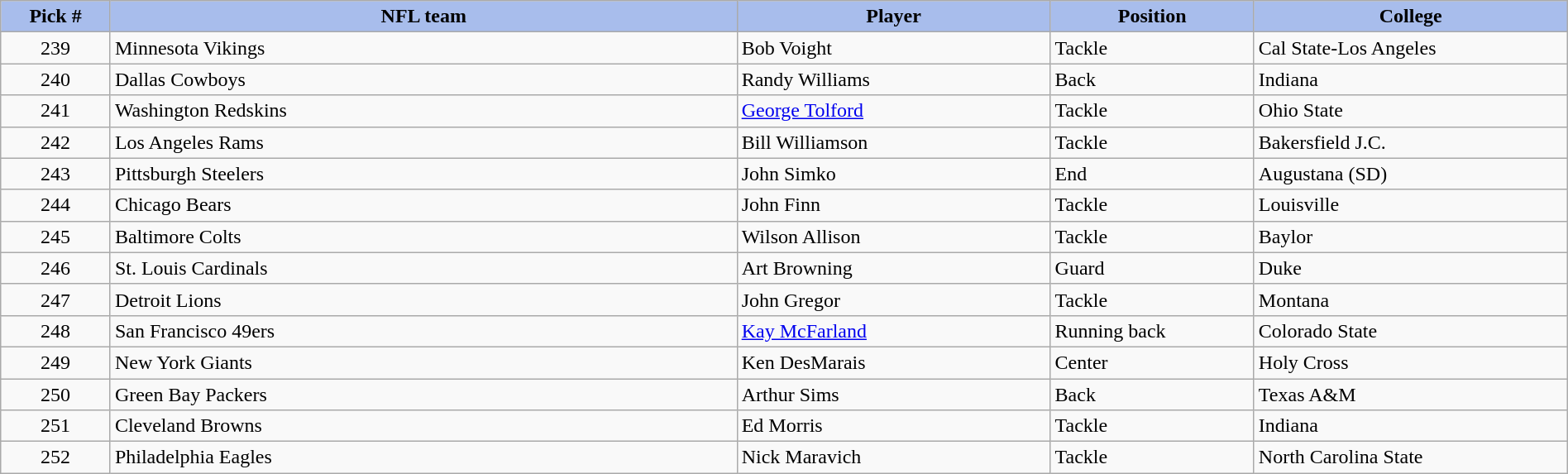<table class="wikitable sortable sortable" style="width: 100%">
<tr>
<th style="background:#A8BDEC;" width=7%>Pick #</th>
<th width=40% style="background:#A8BDEC;">NFL team</th>
<th width=20% style="background:#A8BDEC;">Player</th>
<th width=13% style="background:#A8BDEC;">Position</th>
<th style="background:#A8BDEC;">College</th>
</tr>
<tr>
<td align=center>239</td>
<td>Minnesota Vikings</td>
<td>Bob Voight</td>
<td>Tackle</td>
<td>Cal State-Los Angeles</td>
</tr>
<tr>
<td align=center>240</td>
<td>Dallas Cowboys</td>
<td>Randy Williams</td>
<td>Back</td>
<td>Indiana</td>
</tr>
<tr>
<td align=center>241</td>
<td>Washington Redskins</td>
<td><a href='#'>George Tolford</a></td>
<td>Tackle</td>
<td>Ohio State</td>
</tr>
<tr>
<td align=center>242</td>
<td>Los Angeles Rams</td>
<td>Bill Williamson</td>
<td>Tackle</td>
<td>Bakersfield J.C.</td>
</tr>
<tr>
<td align=center>243</td>
<td>Pittsburgh Steelers</td>
<td>John Simko</td>
<td>End</td>
<td>Augustana (SD)</td>
</tr>
<tr>
<td align=center>244</td>
<td>Chicago Bears</td>
<td>John Finn</td>
<td>Tackle</td>
<td>Louisville</td>
</tr>
<tr>
<td align=center>245</td>
<td>Baltimore Colts</td>
<td>Wilson Allison</td>
<td>Tackle</td>
<td>Baylor</td>
</tr>
<tr>
<td align=center>246</td>
<td>St. Louis Cardinals</td>
<td>Art Browning</td>
<td>Guard</td>
<td>Duke</td>
</tr>
<tr>
<td align=center>247</td>
<td>Detroit Lions</td>
<td>John Gregor</td>
<td>Tackle</td>
<td>Montana</td>
</tr>
<tr>
<td align=center>248</td>
<td>San Francisco 49ers</td>
<td><a href='#'>Kay McFarland</a></td>
<td>Running back</td>
<td>Colorado State</td>
</tr>
<tr>
<td align=center>249</td>
<td>New York Giants</td>
<td>Ken DesMarais</td>
<td>Center</td>
<td>Holy Cross</td>
</tr>
<tr>
<td align=center>250</td>
<td>Green Bay Packers</td>
<td>Arthur Sims</td>
<td>Back</td>
<td>Texas A&M</td>
</tr>
<tr>
<td align=center>251</td>
<td>Cleveland Browns</td>
<td>Ed Morris</td>
<td>Tackle</td>
<td>Indiana</td>
</tr>
<tr>
<td align=center>252</td>
<td>Philadelphia Eagles</td>
<td>Nick Maravich</td>
<td>Tackle</td>
<td>North Carolina State</td>
</tr>
</table>
